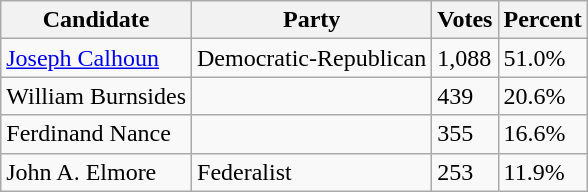<table class=wikitable>
<tr>
<th>Candidate</th>
<th>Party</th>
<th>Votes</th>
<th>Percent</th>
</tr>
<tr>
<td><a href='#'>Joseph Calhoun</a></td>
<td>Democratic-Republican</td>
<td>1,088</td>
<td>51.0%</td>
</tr>
<tr>
<td>William Burnsides</td>
<td></td>
<td>439</td>
<td>20.6%</td>
</tr>
<tr>
<td>Ferdinand Nance</td>
<td></td>
<td>355</td>
<td>16.6%</td>
</tr>
<tr>
<td>John A. Elmore</td>
<td>Federalist</td>
<td>253</td>
<td>11.9%</td>
</tr>
</table>
